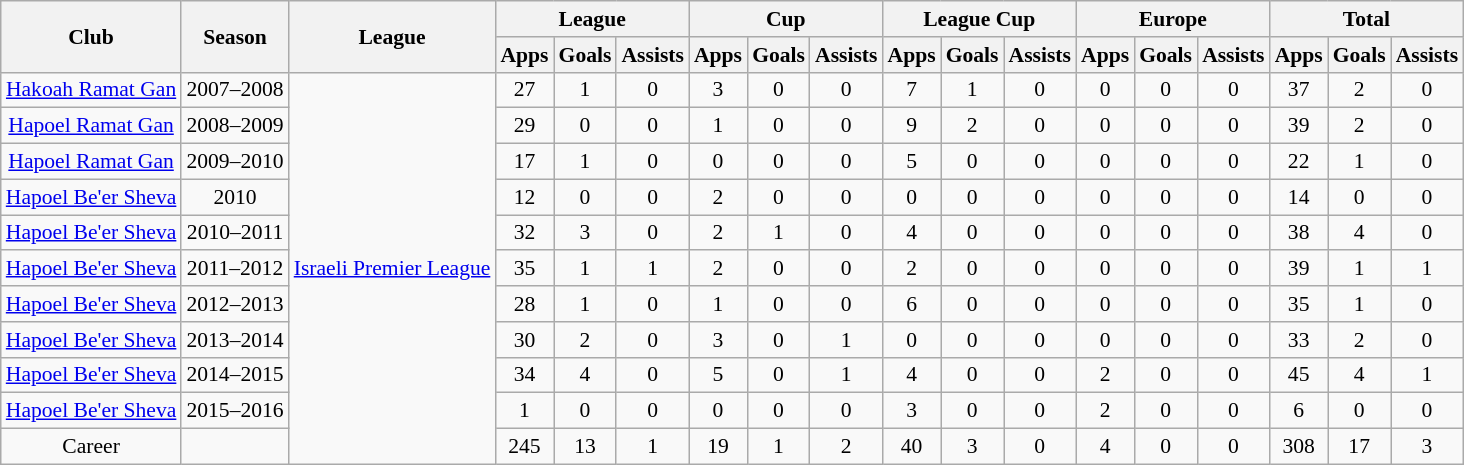<table class="wikitable" style="font-size:90%; text-align: center;">
<tr>
<th rowspan="2">Club</th>
<th rowspan="2">Season</th>
<th rowspan="2">League</th>
<th colspan="3">League</th>
<th colspan="3">Cup</th>
<th colspan="3">League Cup</th>
<th colspan="3">Europe</th>
<th colspan="3">Total</th>
</tr>
<tr>
<th>Apps</th>
<th>Goals</th>
<th>Assists</th>
<th>Apps</th>
<th>Goals</th>
<th>Assists</th>
<th>Apps</th>
<th>Goals</th>
<th>Assists</th>
<th>Apps</th>
<th>Goals</th>
<th>Assists</th>
<th>Apps</th>
<th>Goals</th>
<th>Assists</th>
</tr>
<tr |-||-||-|>
<td rowspan="1" valign="top"><a href='#'>Hakoah Ramat Gan</a></td>
<td>2007–2008</td>
<td rowspan="11"><a href='#'>Israeli Premier League</a></td>
<td>27</td>
<td>1</td>
<td>0</td>
<td>3</td>
<td>0</td>
<td>0</td>
<td>7</td>
<td>1</td>
<td>0</td>
<td>0</td>
<td>0</td>
<td>0</td>
<td>37</td>
<td>2</td>
<td>0</td>
</tr>
<tr>
<td rowspan="1" valign="top"><a href='#'>Hapoel Ramat Gan</a></td>
<td>2008–2009</td>
<td>29</td>
<td>0</td>
<td>0</td>
<td>1</td>
<td>0</td>
<td>0</td>
<td>9</td>
<td>2</td>
<td>0</td>
<td>0</td>
<td>0</td>
<td>0</td>
<td>39</td>
<td>2</td>
<td>0</td>
</tr>
<tr>
<td rowspan="1" valign="top"><a href='#'>Hapoel Ramat Gan</a></td>
<td>2009–2010</td>
<td>17</td>
<td>1</td>
<td>0</td>
<td>0</td>
<td>0</td>
<td>0</td>
<td>5</td>
<td>0</td>
<td>0</td>
<td>0</td>
<td>0</td>
<td>0</td>
<td>22</td>
<td>1</td>
<td>0</td>
</tr>
<tr>
<td rowspan="1" valign="top"><a href='#'>Hapoel Be'er Sheva</a></td>
<td>2010</td>
<td>12</td>
<td>0</td>
<td>0</td>
<td>2</td>
<td>0</td>
<td>0</td>
<td>0</td>
<td>0</td>
<td>0</td>
<td>0</td>
<td>0</td>
<td>0</td>
<td>14</td>
<td>0</td>
<td>0</td>
</tr>
<tr>
<td rowspan="1" valign="top"><a href='#'>Hapoel Be'er Sheva</a></td>
<td>2010–2011</td>
<td>32</td>
<td>3</td>
<td>0</td>
<td>2</td>
<td>1</td>
<td>0</td>
<td>4</td>
<td>0</td>
<td>0</td>
<td>0</td>
<td>0</td>
<td>0</td>
<td>38</td>
<td>4</td>
<td>0</td>
</tr>
<tr>
<td rowspan="1" valign="top"><a href='#'>Hapoel Be'er Sheva</a></td>
<td>2011–2012</td>
<td>35</td>
<td>1</td>
<td>1</td>
<td>2</td>
<td>0</td>
<td>0</td>
<td>2</td>
<td>0</td>
<td>0</td>
<td>0</td>
<td>0</td>
<td>0</td>
<td>39</td>
<td>1</td>
<td>1</td>
</tr>
<tr>
<td rowspan="1" valign="top"><a href='#'>Hapoel Be'er Sheva</a></td>
<td>2012–2013</td>
<td>28</td>
<td>1</td>
<td>0</td>
<td>1</td>
<td>0</td>
<td>0</td>
<td>6</td>
<td>0</td>
<td>0</td>
<td>0</td>
<td>0</td>
<td>0</td>
<td>35</td>
<td>1</td>
<td>0</td>
</tr>
<tr>
<td rowspan="1" valign="top"><a href='#'>Hapoel Be'er Sheva</a></td>
<td>2013–2014</td>
<td>30</td>
<td>2</td>
<td>0</td>
<td>3</td>
<td>0</td>
<td>1</td>
<td>0</td>
<td>0</td>
<td>0</td>
<td>0</td>
<td>0</td>
<td>0</td>
<td>33</td>
<td>2</td>
<td>0</td>
</tr>
<tr>
<td rowspan="1" valign="top"><a href='#'>Hapoel Be'er Sheva</a></td>
<td>2014–2015</td>
<td>34</td>
<td>4</td>
<td>0</td>
<td>5</td>
<td>0</td>
<td>1</td>
<td>4</td>
<td>0</td>
<td>0</td>
<td>2</td>
<td>0</td>
<td>0</td>
<td>45</td>
<td>4</td>
<td>1</td>
</tr>
<tr>
<td rowspan="1" valign="top"><a href='#'>Hapoel Be'er Sheva</a></td>
<td>2015–2016</td>
<td>1</td>
<td>0</td>
<td>0</td>
<td>0</td>
<td>0</td>
<td>0</td>
<td>3</td>
<td>0</td>
<td>0</td>
<td>2</td>
<td>0</td>
<td>0</td>
<td>6</td>
<td>0</td>
<td>0</td>
</tr>
<tr>
<td rowspan="1" valign="top">Career</td>
<td></td>
<td>245</td>
<td>13</td>
<td>1</td>
<td>19</td>
<td>1</td>
<td>2</td>
<td>40</td>
<td>3</td>
<td>0</td>
<td>4</td>
<td>0</td>
<td>0</td>
<td>308</td>
<td>17</td>
<td>3</td>
</tr>
</table>
